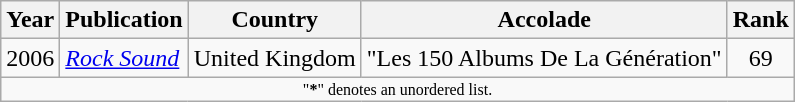<table class="wikitable sortable" style="margin:0em 1em 1em 0pt">
<tr>
<th>Year</th>
<th>Publication</th>
<th>Country</th>
<th>Accolade</th>
<th>Rank</th>
</tr>
<tr>
<td align=center>2006</td>
<td><em><a href='#'>Rock Sound</a></em></td>
<td>United Kingdom</td>
<td>"Les 150 Albums De La Génération"</td>
<td align=center>69</td>
</tr>
<tr class="sortbottom">
<td colspan=6 style=font-size:8pt; align=center>"<strong>*</strong>" denotes an unordered list.</td>
</tr>
</table>
